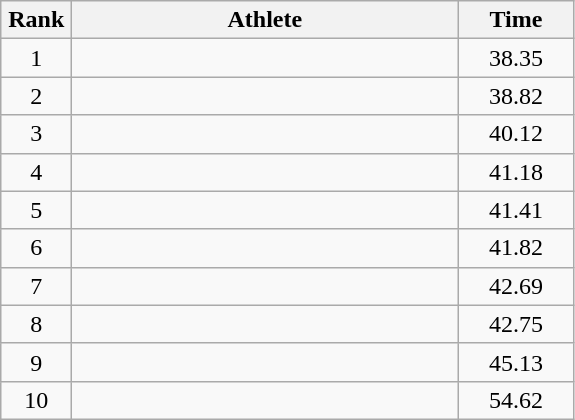<table class=wikitable style="text-align:center">
<tr>
<th width=40>Rank</th>
<th width=250>Athlete</th>
<th width=70>Time</th>
</tr>
<tr>
<td>1</td>
<td align=left></td>
<td>38.35</td>
</tr>
<tr>
<td>2</td>
<td align=left></td>
<td>38.82</td>
</tr>
<tr>
<td>3</td>
<td align=left></td>
<td>40.12</td>
</tr>
<tr>
<td>4</td>
<td align=left></td>
<td>41.18</td>
</tr>
<tr>
<td>5</td>
<td align=left></td>
<td>41.41</td>
</tr>
<tr>
<td>6</td>
<td align=left></td>
<td>41.82</td>
</tr>
<tr>
<td>7</td>
<td align=left></td>
<td>42.69</td>
</tr>
<tr>
<td>8</td>
<td align=left></td>
<td>42.75</td>
</tr>
<tr>
<td>9</td>
<td align=left></td>
<td>45.13</td>
</tr>
<tr>
<td>10</td>
<td align=left></td>
<td>54.62</td>
</tr>
</table>
